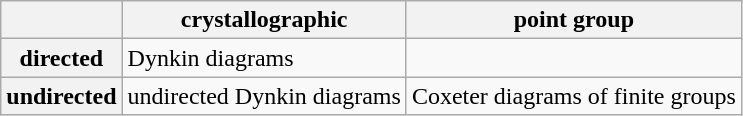<table class="wikitable" border="1">
<tr>
<th></th>
<th>crystallographic</th>
<th>point group</th>
</tr>
<tr>
<th>directed</th>
<td>Dynkin diagrams</td>
</tr>
<tr>
<th>undirected</th>
<td>undirected Dynkin diagrams</td>
<td>Coxeter diagrams of finite groups</td>
</tr>
</table>
